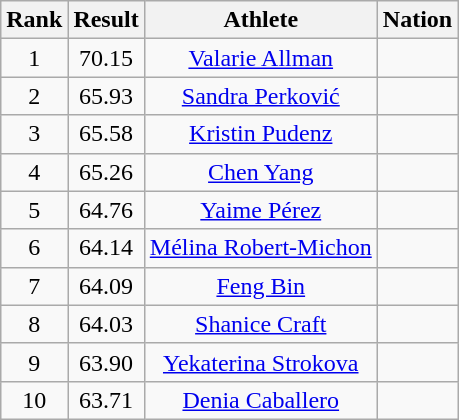<table class="wikitable" style="text-align:center">
<tr>
<th>Rank</th>
<th>Result</th>
<th>Athlete</th>
<th>Nation</th>
</tr>
<tr>
<td>1</td>
<td>70.15</td>
<td><a href='#'>Valarie Allman</a></td>
<td align=left></td>
</tr>
<tr>
<td>2</td>
<td>65.93</td>
<td><a href='#'>Sandra Perković</a></td>
<td align=left></td>
</tr>
<tr>
<td>3</td>
<td>65.58</td>
<td><a href='#'>Kristin Pudenz</a></td>
<td align=left></td>
</tr>
<tr>
<td>4</td>
<td>65.26</td>
<td><a href='#'>Chen Yang</a></td>
<td align=left></td>
</tr>
<tr>
<td>5</td>
<td>64.76</td>
<td><a href='#'>Yaime Pérez</a></td>
<td align=left></td>
</tr>
<tr>
<td>6</td>
<td>64.14</td>
<td><a href='#'>Mélina Robert-Michon</a></td>
<td align=left></td>
</tr>
<tr>
<td>7</td>
<td>64.09</td>
<td><a href='#'>Feng Bin</a></td>
<td align=left></td>
</tr>
<tr>
<td>8</td>
<td>64.03</td>
<td><a href='#'>Shanice Craft</a></td>
<td align=left></td>
</tr>
<tr>
<td>9</td>
<td>63.90</td>
<td><a href='#'>Yekaterina Strokova</a></td>
<td align=left></td>
</tr>
<tr>
<td>10</td>
<td>63.71</td>
<td><a href='#'>Denia Caballero</a></td>
<td align=left></td>
</tr>
</table>
